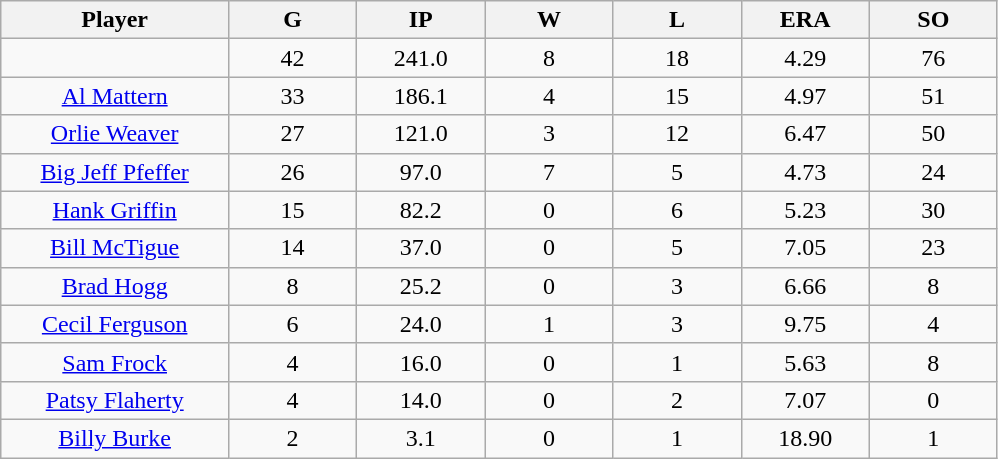<table class="wikitable sortable">
<tr>
<th bgcolor="#DDDDFF" width="16%">Player</th>
<th bgcolor="#DDDDFF" width="9%">G</th>
<th bgcolor="#DDDDFF" width="9%">IP</th>
<th bgcolor="#DDDDFF" width="9%">W</th>
<th bgcolor="#DDDDFF" width="9%">L</th>
<th bgcolor="#DDDDFF" width="9%">ERA</th>
<th bgcolor="#DDDDFF" width="9%">SO</th>
</tr>
<tr align="center">
<td></td>
<td>42</td>
<td>241.0</td>
<td>8</td>
<td>18</td>
<td>4.29</td>
<td>76</td>
</tr>
<tr align="center">
<td><a href='#'>Al Mattern</a></td>
<td>33</td>
<td>186.1</td>
<td>4</td>
<td>15</td>
<td>4.97</td>
<td>51</td>
</tr>
<tr align=center>
<td><a href='#'>Orlie Weaver</a></td>
<td>27</td>
<td>121.0</td>
<td>3</td>
<td>12</td>
<td>6.47</td>
<td>50</td>
</tr>
<tr align=center>
<td><a href='#'>Big Jeff Pfeffer</a></td>
<td>26</td>
<td>97.0</td>
<td>7</td>
<td>5</td>
<td>4.73</td>
<td>24</td>
</tr>
<tr align=center>
<td><a href='#'>Hank Griffin</a></td>
<td>15</td>
<td>82.2</td>
<td>0</td>
<td>6</td>
<td>5.23</td>
<td>30</td>
</tr>
<tr align=center>
<td><a href='#'>Bill McTigue</a></td>
<td>14</td>
<td>37.0</td>
<td>0</td>
<td>5</td>
<td>7.05</td>
<td>23</td>
</tr>
<tr align=center>
<td><a href='#'>Brad Hogg</a></td>
<td>8</td>
<td>25.2</td>
<td>0</td>
<td>3</td>
<td>6.66</td>
<td>8</td>
</tr>
<tr align=center>
<td><a href='#'>Cecil Ferguson</a></td>
<td>6</td>
<td>24.0</td>
<td>1</td>
<td>3</td>
<td>9.75</td>
<td>4</td>
</tr>
<tr align=center>
<td><a href='#'>Sam Frock</a></td>
<td>4</td>
<td>16.0</td>
<td>0</td>
<td>1</td>
<td>5.63</td>
<td>8</td>
</tr>
<tr align=center>
<td><a href='#'>Patsy Flaherty</a></td>
<td>4</td>
<td>14.0</td>
<td>0</td>
<td>2</td>
<td>7.07</td>
<td>0</td>
</tr>
<tr align=center>
<td><a href='#'>Billy Burke</a></td>
<td>2</td>
<td>3.1</td>
<td>0</td>
<td>1</td>
<td>18.90</td>
<td>1</td>
</tr>
</table>
